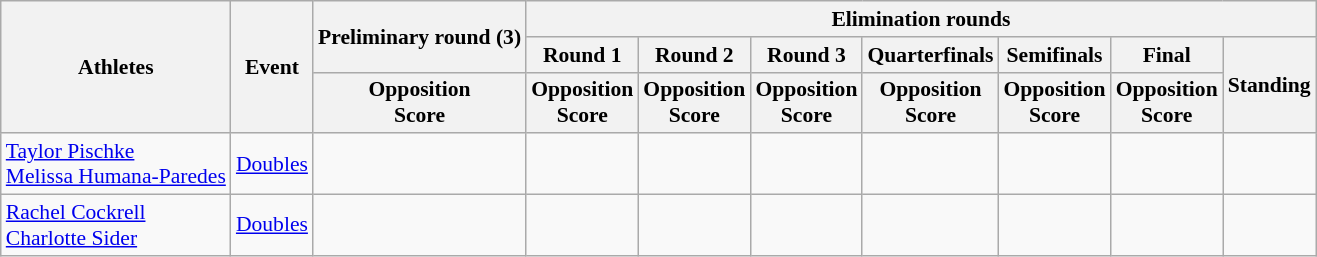<table class="wikitable" border="1" style="font-size:90%">
<tr>
<th rowspan=3>Athletes</th>
<th rowspan=3>Event</th>
<th rowspan=2>Preliminary round (3)</th>
<th colspan=7>Elimination rounds</th>
</tr>
<tr>
<th>Round 1</th>
<th>Round 2</th>
<th>Round 3</th>
<th>Quarterfinals</th>
<th>Semifinals</th>
<th>Final</th>
<th rowspan=2>Standing</th>
</tr>
<tr>
<th>Opposition <br> Score</th>
<th>Opposition <br> Score</th>
<th>Opposition <br> Score</th>
<th>Opposition <br> Score</th>
<th>Opposition <br> Score</th>
<th>Opposition <br> Score</th>
<th>Opposition <br> Score</th>
</tr>
<tr>
<td><a href='#'>Taylor Pischke</a> <br> <a href='#'>Melissa Humana-Paredes</a></td>
<td><a href='#'>Doubles</a></td>
<td></td>
<td></td>
<td></td>
<td></td>
<td></td>
<td></td>
<td></td>
<td></td>
</tr>
<tr>
<td><a href='#'>Rachel Cockrell</a> <br> <a href='#'>Charlotte Sider</a></td>
<td><a href='#'>Doubles</a></td>
<td></td>
<td></td>
<td></td>
<td></td>
<td></td>
<td></td>
<td></td>
<td></td>
</tr>
</table>
